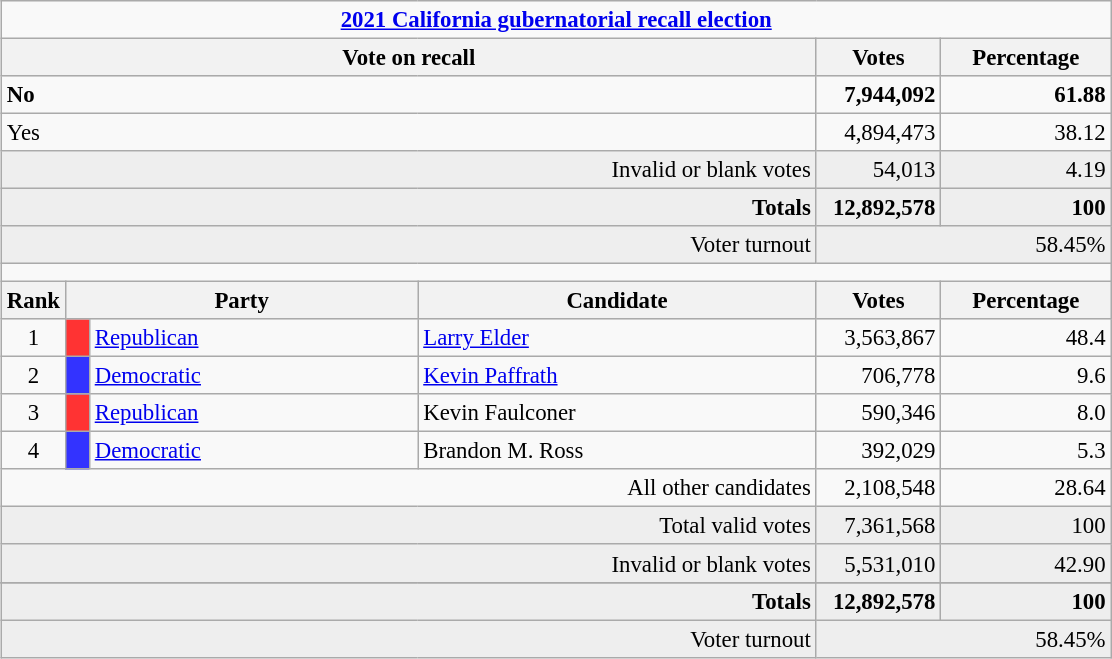<table class="wikitable" style="text-align:left;margin-left:1em; font-size:95%">
<tr>
<td colspan="6" style="text-align:center;"><strong><a href='#'>2021 California gubernatorial recall election</a></strong></td>
</tr>
<tr style="background:#eee; text-align:center;">
<th colspan="4">Vote on recall</th>
<th style="width: 5em">Votes</th>
<th style="width: 7em">Percentage</th>
</tr>
<tr style="text-align:left;">
<td colspan=4> <strong>No</strong></td>
<td style="text-align:right;"><strong>7,944,092</strong></td>
<td style="text-align:right;"><strong>61.88</strong></td>
</tr>
<tr style="text-align:left;">
<td colspan=4>Yes</td>
<td style="text-align:right;">4,894,473</td>
<td style="text-align:right;">38.12</td>
</tr>
<tr style="background:#eee; text-align:right;">
<td colspan="4">Invalid or blank votes</td>
<td>54,013</td>
<td>4.19</td>
</tr>
<tr style="background:#eee; text-align:right;">
<td colspan="4"><strong>Totals</strong></td>
<td><strong>12,892,578</strong></td>
<td><strong>100</strong></td>
</tr>
<tr style="background:#eee; text-align:right;">
<td colspan="4">Voter turnout</td>
<td colspan="2">58.45%</td>
</tr>
<tr>
<td colspan="6" style="height:0.3em"></td>
</tr>
<tr style="background:#eee; text-align:center;">
<th>Rank</th>
<th colspan=2 style="width: 15em">Party</th>
<th style="width: 17em">Candidate</th>
<th style="width: 5em">Votes</th>
<th style="width: 7em">Percentage</th>
</tr>
<tr>
<td style="text-align:center;">1</td>
<th style="background:#f33; width:3px;"></th>
<td style="width: 130px"><a href='#'>Republican</a></td>
<td><a href='#'>Larry Elder</a></td>
<td style="text-align:right;">3,563,867</td>
<td style="text-align:right;">48.4</td>
</tr>
<tr>
<td style="text-align:center;">2</td>
<th style="background:#33f; width:3px;"></th>
<td style="width: 130px"><a href='#'>Democratic</a></td>
<td><a href='#'>Kevin Paffrath</a></td>
<td style="text-align:right;">706,778</td>
<td style="text-align:right;">9.6</td>
</tr>
<tr>
<td style="text-align:center;">3</td>
<th style="background:#f33; width:3px;"></th>
<td style="width: 130px"><a href='#'>Republican</a></td>
<td>Kevin Faulconer</td>
<td style="text-align:right;">590,346</td>
<td style="text-align:right;">8.0</td>
</tr>
<tr>
<td style="text-align:center;">4</td>
<th style="background:#33f; width:3px;"></th>
<td style="width: 130px"><a href='#'>Democratic</a></td>
<td>Brandon M. Ross</td>
<td style="text-align:right;">392,029</td>
<td style="text-align:right;">5.3</td>
</tr>
<tr style= text-align:right;">
<td colspan="4">All other candidates</td>
<td style="text-align:right;">2,108,548</td>
<td style="text-align:right;">28.64</td>
</tr>
<tr style="background:#eee; text-align:right;">
<td colspan="4">Total valid votes</td>
<td>7,361,568</td>
<td>100</td>
</tr>
<tr style="background:#eee; text-align:right;">
<td colspan="4">Invalid or blank votes</td>
<td>5,531,010</td>
<td>42.90</td>
</tr>
<tr>
</tr>
<tr style="background:#eee; text-align:right;">
<td colspan="4"><strong>Totals</strong></td>
<td><strong>12,892,578</strong></td>
<td><strong>100</strong></td>
</tr>
<tr style="background:#eee; text-align:right;">
<td colspan="4">Voter turnout</td>
<td colspan="2">58.45%</td>
</tr>
</table>
